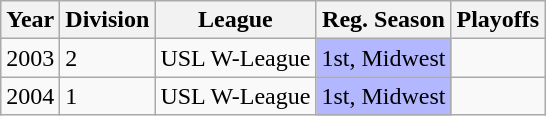<table class="wikitable">
<tr>
<th>Year</th>
<th>Division</th>
<th>League</th>
<th>Reg. Season</th>
<th>Playoffs</th>
</tr>
<tr>
<td>2003</td>
<td>2</td>
<td>USL W-League</td>
<td bgcolor="B3B7FF">1st, Midwest</td>
<td></td>
</tr>
<tr>
<td>2004</td>
<td>1</td>
<td>USL W-League</td>
<td bgcolor="B3B7FF">1st, Midwest</td>
<td></td>
</tr>
</table>
